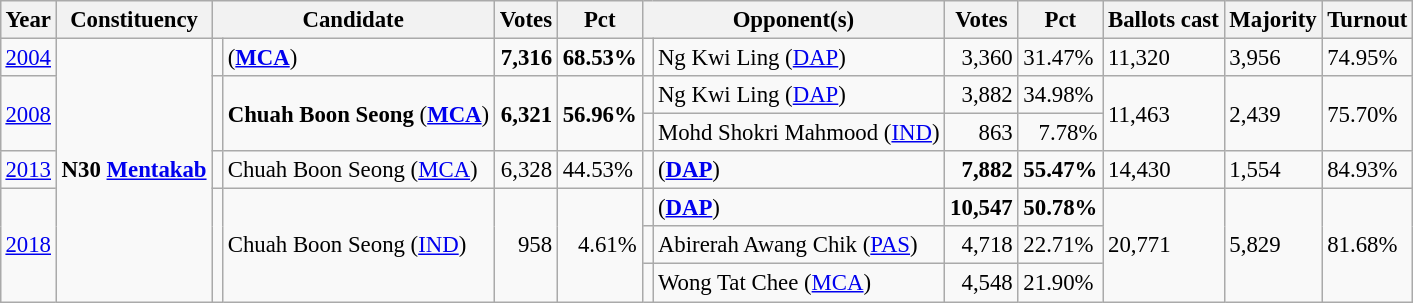<table class="wikitable" style="margin:0.5em ; font-size:95%">
<tr>
<th>Year</th>
<th>Constituency</th>
<th colspan=2>Candidate</th>
<th>Votes</th>
<th>Pct</th>
<th colspan=2>Opponent(s)</th>
<th>Votes</th>
<th>Pct</th>
<th>Ballots cast</th>
<th>Majority</th>
<th>Turnout</th>
</tr>
<tr>
<td><a href='#'>2004</a></td>
<td rowspan=7><strong>N30 <a href='#'>Mentakab</a></strong></td>
<td></td>
<td> (<a href='#'><strong>MCA</strong></a>)</td>
<td align=right><strong>7,316</strong></td>
<td><strong>68.53%</strong></td>
<td></td>
<td>Ng Kwi Ling (<a href='#'>DAP</a>)</td>
<td align=right>3,360</td>
<td>31.47%</td>
<td>11,320</td>
<td>3,956</td>
<td>74.95%</td>
</tr>
<tr>
<td rowspan=2><a href='#'>2008</a></td>
<td rowspan=2 ></td>
<td rowspan=2><strong>Chuah Boon Seong</strong> (<a href='#'><strong>MCA</strong></a>)</td>
<td rowspan=2 align=right><strong>6,321</strong></td>
<td rowspan=2><strong>56.96%</strong></td>
<td></td>
<td>Ng Kwi Ling (<a href='#'>DAP</a>)</td>
<td align=right>3,882</td>
<td>34.98%</td>
<td rowspan=2>11,463</td>
<td rowspan=2>2,439</td>
<td rowspan=2>75.70%</td>
</tr>
<tr>
<td></td>
<td>Mohd Shokri Mahmood (<a href='#'>IND</a>)</td>
<td align=right>863</td>
<td align=right>7.78%</td>
</tr>
<tr>
<td><a href='#'>2013</a></td>
<td></td>
<td>Chuah Boon Seong (<a href='#'>MCA</a>)</td>
<td align=right>6,328</td>
<td>44.53%</td>
<td></td>
<td> (<a href='#'><strong>DAP</strong></a>)</td>
<td align=right><strong>7,882</strong></td>
<td><strong>55.47%</strong></td>
<td>14,430</td>
<td>1,554</td>
<td>84.93%</td>
</tr>
<tr>
<td rowspan=3><a href='#'>2018</a></td>
<td rowspan=3 ></td>
<td rowspan=3>Chuah Boon Seong (<a href='#'>IND</a>)</td>
<td rowspan=3 align=right>958</td>
<td rowspan=3 align=right>4.61%</td>
<td></td>
<td><strong></strong> (<a href='#'><strong>DAP</strong></a>)</td>
<td align=right><strong>10,547</strong></td>
<td><strong>50.78%</strong></td>
<td rowspan=3>20,771</td>
<td rowspan=3>5,829</td>
<td rowspan=3>81.68%</td>
</tr>
<tr>
<td></td>
<td>Abirerah Awang Chik (<a href='#'>PAS</a>)</td>
<td align=right>4,718</td>
<td>22.71%</td>
</tr>
<tr>
<td></td>
<td>Wong Tat Chee (<a href='#'>MCA</a>)</td>
<td align=right>4,548</td>
<td>21.90%</td>
</tr>
</table>
